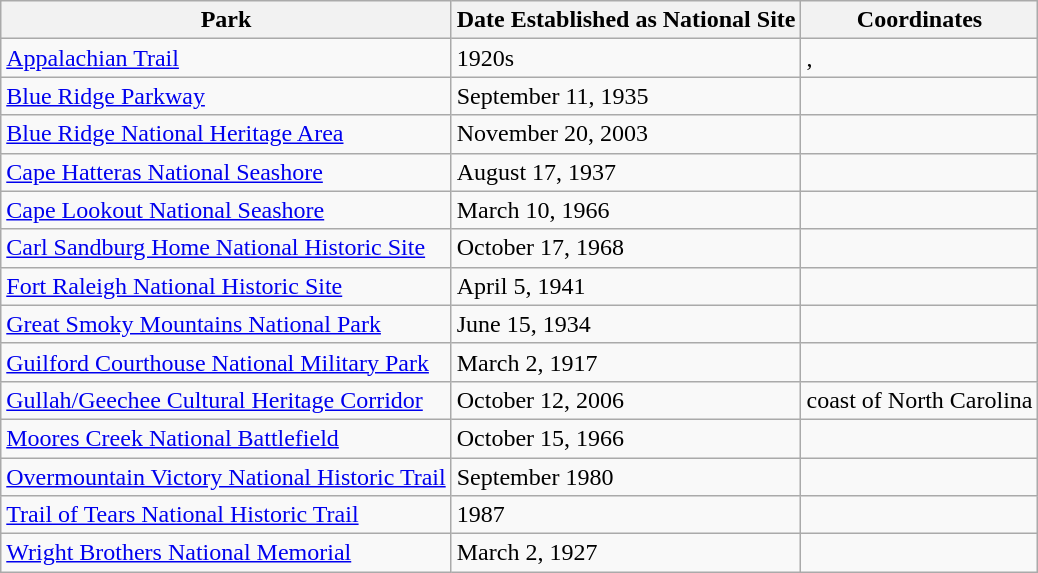<table class="wikitable sortable">
<tr>
<th>Park</th>
<th>Date Established as National Site</th>
<th>Coordinates</th>
</tr>
<tr>
<td><a href='#'>Appalachian Trail</a></td>
<td>1920s</td>
<td>, </td>
</tr>
<tr>
<td><a href='#'>Blue Ridge Parkway</a></td>
<td>September 11, 1935</td>
<td></td>
</tr>
<tr>
<td><a href='#'>Blue Ridge National Heritage Area</a></td>
<td>November 20, 2003</td>
<td></td>
</tr>
<tr>
<td><a href='#'>Cape Hatteras National Seashore</a></td>
<td>August 17, 1937</td>
<td></td>
</tr>
<tr>
<td><a href='#'>Cape Lookout National Seashore</a></td>
<td>March 10, 1966</td>
<td></td>
</tr>
<tr>
<td><a href='#'>Carl Sandburg Home National Historic Site</a></td>
<td>October 17, 1968</td>
<td></td>
</tr>
<tr>
<td><a href='#'>Fort Raleigh National Historic Site</a></td>
<td>April 5, 1941</td>
<td></td>
</tr>
<tr>
<td><a href='#'>Great Smoky Mountains National Park</a></td>
<td>June 15, 1934</td>
<td></td>
</tr>
<tr>
<td><a href='#'>Guilford Courthouse National Military Park</a></td>
<td>March 2, 1917</td>
<td></td>
</tr>
<tr>
<td><a href='#'>Gullah/Geechee Cultural Heritage Corridor</a></td>
<td>October 12, 2006</td>
<td>coast of North Carolina</td>
</tr>
<tr>
<td><a href='#'>Moores Creek National Battlefield</a></td>
<td>October 15, 1966</td>
<td></td>
</tr>
<tr>
<td><a href='#'>Overmountain Victory National Historic Trail</a></td>
<td>September 1980</td>
<td></td>
</tr>
<tr>
<td><a href='#'>Trail of Tears National Historic Trail</a></td>
<td>1987</td>
<td></td>
</tr>
<tr>
<td><a href='#'>Wright Brothers National Memorial</a></td>
<td>March 2, 1927</td>
<td></td>
</tr>
</table>
